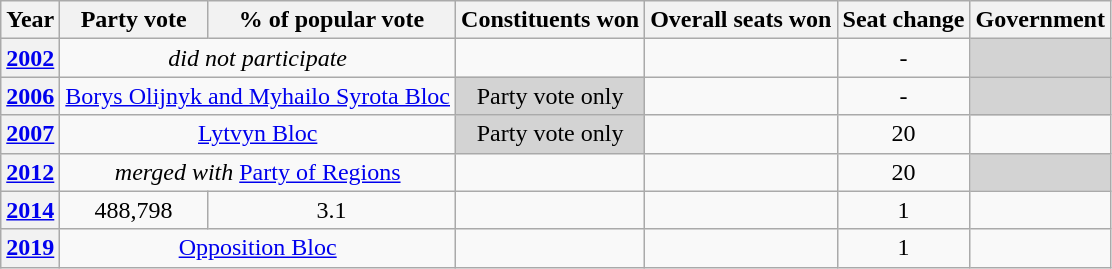<table class="wikitable" style="text-align:center">
<tr>
<th>Year</th>
<th>Party vote</th>
<th>% of popular vote</th>
<th>Constituents won</th>
<th>Overall seats won</th>
<th>Seat change</th>
<th rowspan=1>Government</th>
</tr>
<tr>
<th><a href='#'>2002</a></th>
<td colspan=2><em>did not participate</em></td>
<td></td>
<td></td>
<td>-</td>
<td bgcolor="lightgrey"></td>
</tr>
<tr>
<th><a href='#'>2006</a></th>
<td colspan=2><a href='#'>Borys Olijnyk and Myhailo Syrota Bloc</a></td>
<td bgcolor="lightgrey">Party vote only</td>
<td></td>
<td>-</td>
<td bgcolor="lightgrey"></td>
</tr>
<tr>
<th><a href='#'>2007</a></th>
<td colspan=2><a href='#'>Lytvyn Bloc</a></td>
<td bgcolor="lightgrey">Party vote only</td>
<td></td>
<td> 20</td>
<td></td>
</tr>
<tr>
<th><a href='#'>2012</a></th>
<td colspan=2><em>merged with</em> <a href='#'>Party of Regions</a></td>
<td></td>
<td></td>
<td> 20</td>
<td bgcolor="lightgrey"></td>
</tr>
<tr>
<th><a href='#'>2014</a></th>
<td>488,798</td>
<td>3.1</td>
<td></td>
<td></td>
<td> 1</td>
<td></td>
</tr>
<tr>
<th><a href='#'>2019</a></th>
<td colspan=2><a href='#'>Opposition Bloc</a></td>
<td></td>
<td></td>
<td> 1</td>
<td></td>
</tr>
</table>
